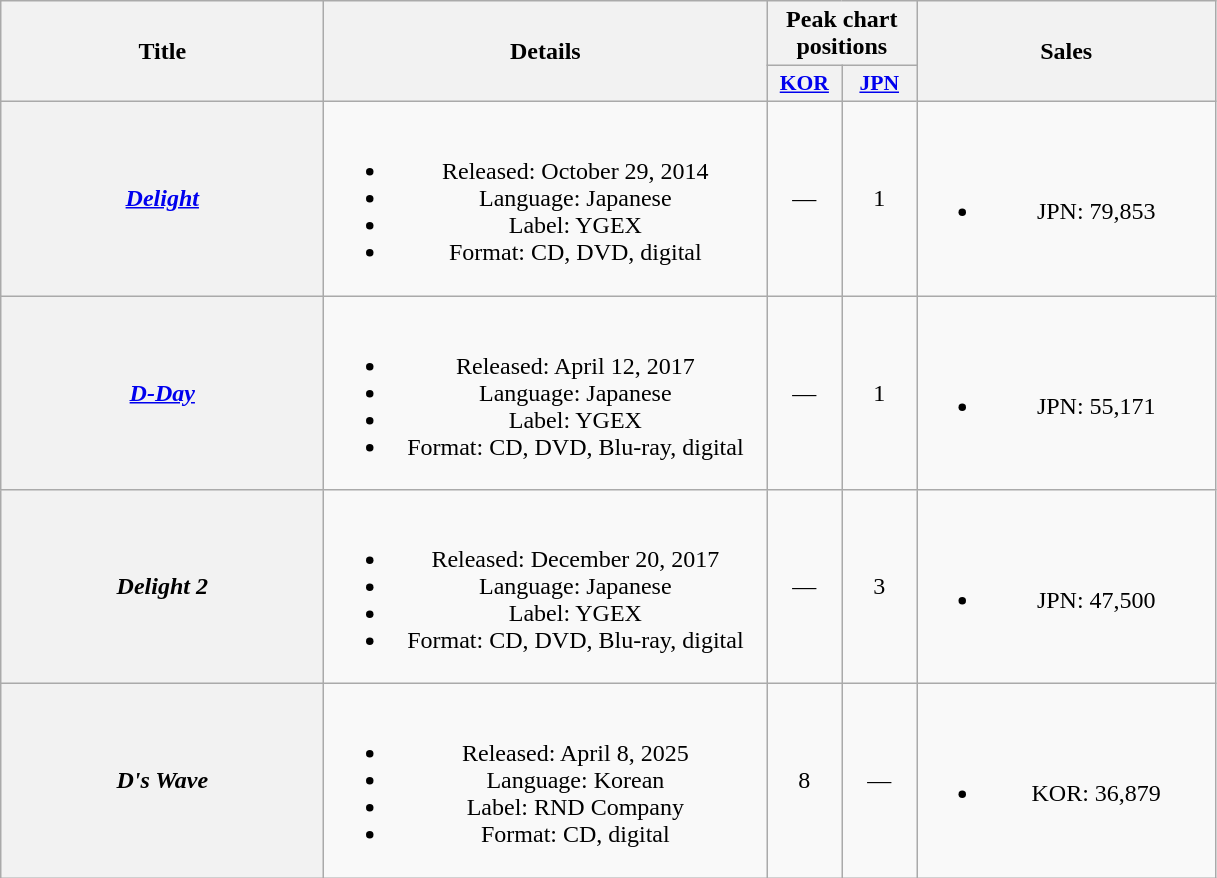<table class="wikitable plainrowheaders" style="text-align:center;">
<tr>
<th rowspan="2" style="width:13em;">Title</th>
<th rowspan="2" style="width:18em;">Details</th>
<th colspan="2">Peak chart positions</th>
<th rowspan="2" style="width:12em;">Sales</th>
</tr>
<tr>
<th scope="col" style="width:3em;font-size:90%;"><a href='#'>KOR</a><br></th>
<th scope="col" style="width:3em;font-size:90%;"><a href='#'>JPN</a><br></th>
</tr>
<tr>
<th scope="row"><em><a href='#'>Delight</a></em></th>
<td><br><ul><li>Released: October 29, 2014</li><li>Language: Japanese</li><li>Label: YGEX</li><li>Format: CD, DVD, digital</li></ul></td>
<td>—</td>
<td>1</td>
<td><br><ul><li>JPN: 79,853</li></ul></td>
</tr>
<tr>
<th scope="row"><em><a href='#'>D-Day</a></em></th>
<td><br><ul><li>Released: April 12, 2017</li><li>Language: Japanese</li><li>Label: YGEX</li><li>Format: CD, DVD, Blu-ray, digital</li></ul></td>
<td>—</td>
<td>1</td>
<td><br><ul><li>JPN: 55,171</li></ul></td>
</tr>
<tr>
<th scope="row"><em>Delight 2</em></th>
<td><br><ul><li>Released: December 20, 2017</li><li>Language: Japanese</li><li>Label: YGEX</li><li>Format: CD, DVD, Blu-ray, digital</li></ul></td>
<td>—</td>
<td>3</td>
<td><br><ul><li>JPN: 47,500</li></ul></td>
</tr>
<tr>
<th scope="row"><em>D's Wave</em></th>
<td><br><ul><li>Released: April 8, 2025</li><li>Language: Korean</li><li>Label: RND Company</li><li>Format: CD, digital</li></ul></td>
<td>8</td>
<td>—</td>
<td><br><ul><li>KOR: 36,879</li></ul></td>
</tr>
</table>
